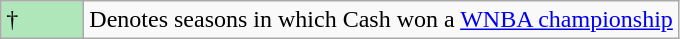<table class="wikitable">
<tr>
<td style="background:#afe6ba; width:3em;">†</td>
<td>Denotes seasons in which Cash won a <a href='#'>WNBA championship</a></td>
</tr>
</table>
